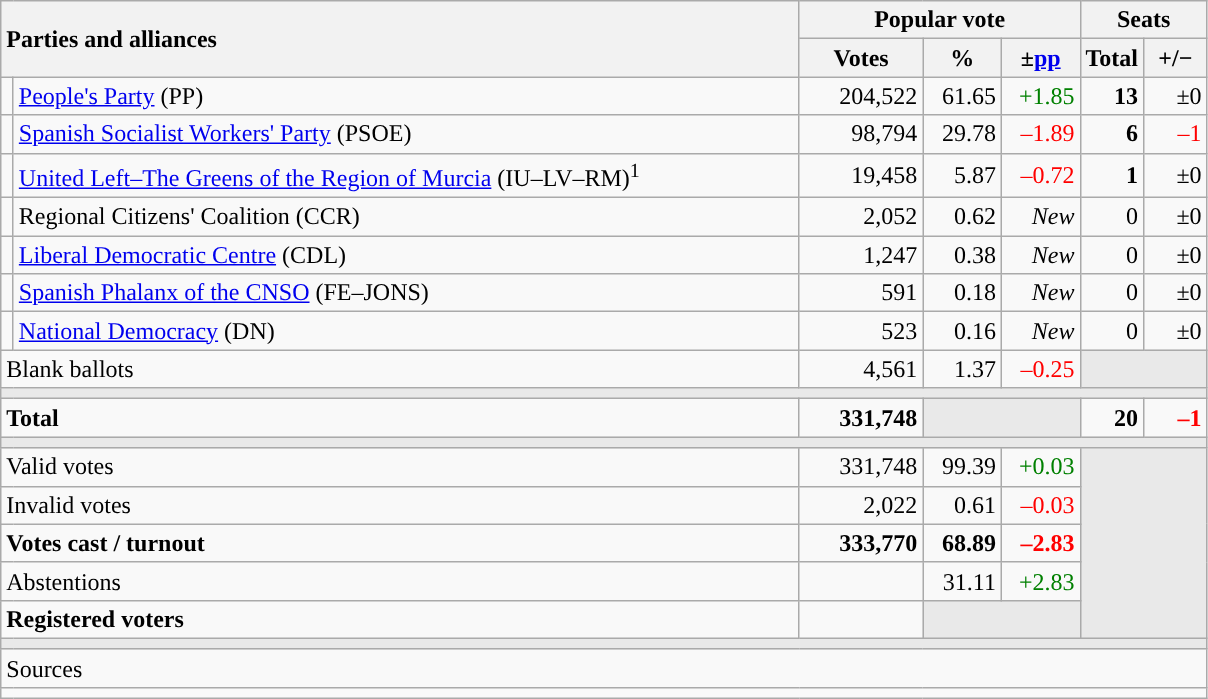<table class="wikitable" style="text-align:right;">
<tr>
<th style="text-align:left;" rowspan="2" colspan="2" width="525">Parties and alliances</th>
<th colspan="3">Popular vote</th>
<th colspan="2">Seats</th>
</tr>
<tr>
<th width="75">Votes</th>
<th width="45">%</th>
<th width="45">±<a href='#'>pp</a></th>
<th width="35">Total</th>
<th width="35">+/−</th>
</tr>
<tr>
<td width="1" style="color:inherit;background:"></td>
<td align="left"><a href='#'>People's Party</a> (PP)</td>
<td>204,522</td>
<td>61.65</td>
<td style="color:green;">+1.85</td>
<td><strong>13</strong></td>
<td>±0</td>
</tr>
<tr>
<td style="color:inherit;background:"></td>
<td align="left"><a href='#'>Spanish Socialist Workers' Party</a> (PSOE)</td>
<td>98,794</td>
<td>29.78</td>
<td style="color:red;">–1.89</td>
<td><strong>6</strong></td>
<td style="color:red;">–1</td>
</tr>
<tr>
<td style="color:inherit;background:"></td>
<td align="left"><a href='#'>United Left–The Greens of the Region of Murcia</a> (IU–LV–RM)<sup>1</sup></td>
<td>19,458</td>
<td>5.87</td>
<td style="color:red;">–0.72</td>
<td><strong>1</strong></td>
<td>±0</td>
</tr>
<tr>
<td style="color:inherit;background:"></td>
<td align="left">Regional Citizens' Coalition (CCR)</td>
<td>2,052</td>
<td>0.62</td>
<td><em>New</em></td>
<td>0</td>
<td>±0</td>
</tr>
<tr>
<td style="color:inherit;background:"></td>
<td align="left"><a href='#'>Liberal Democratic Centre</a> (CDL)</td>
<td>1,247</td>
<td>0.38</td>
<td><em>New</em></td>
<td>0</td>
<td>±0</td>
</tr>
<tr>
<td style="color:inherit;background:"></td>
<td align="left"><a href='#'>Spanish Phalanx of the CNSO</a> (FE–JONS)</td>
<td>591</td>
<td>0.18</td>
<td><em>New</em></td>
<td>0</td>
<td>±0</td>
</tr>
<tr>
<td style="color:inherit;background:"></td>
<td align="left"><a href='#'>National Democracy</a> (DN)</td>
<td>523</td>
<td>0.16</td>
<td><em>New</em></td>
<td>0</td>
<td>±0</td>
</tr>
<tr>
<td align="left" colspan="2">Blank ballots</td>
<td>4,561</td>
<td>1.37</td>
<td style="color:red;">–0.25</td>
<td bgcolor="#E9E9E9" colspan="2"></td>
</tr>
<tr>
<td colspan="7" bgcolor="#E9E9E9"></td>
</tr>
<tr style="font-weight:bold;">
<td align="left" colspan="2">Total</td>
<td>331,748</td>
<td bgcolor="#E9E9E9" colspan="2"></td>
<td>20</td>
<td style="color:red;">–1</td>
</tr>
<tr>
<td colspan="7" bgcolor="#E9E9E9"></td>
</tr>
<tr>
<td align="left" colspan="2">Valid votes</td>
<td>331,748</td>
<td>99.39</td>
<td style="color:green;">+0.03</td>
<td bgcolor="#E9E9E9" colspan="2" rowspan="5"></td>
</tr>
<tr>
<td align="left" colspan="2">Invalid votes</td>
<td>2,022</td>
<td>0.61</td>
<td style="color:red;">–0.03</td>
</tr>
<tr style="font-weight:bold;">
<td align="left" colspan="2">Votes cast / turnout</td>
<td>333,770</td>
<td>68.89</td>
<td style="color:red;">–2.83</td>
</tr>
<tr>
<td align="left" colspan="2">Abstentions</td>
<td></td>
<td>31.11</td>
<td style="color:green;">+2.83</td>
</tr>
<tr style="font-weight:bold;">
<td align="left" colspan="2">Registered voters</td>
<td></td>
<td bgcolor="#E9E9E9" colspan="2"></td>
</tr>
<tr>
<td colspan="7" bgcolor="#E9E9E9"></td>
</tr>
<tr>
<td align="left" colspan="7">Sources</td>
</tr>
<tr>
<td colspan="7" style="text-align:left; max-width:790px;"></td>
</tr>
</table>
